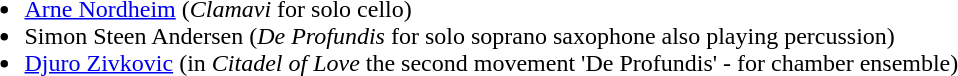<table>
<tr>
<td valign=top><br><ul><li><a href='#'>Arne Nordheim</a> (<em>Clamavi</em> for solo cello)</li><li>Simon Steen Andersen (<em>De Profundis</em> for solo soprano saxophone also playing percussion)</li><li><a href='#'>Djuro Zivkovic</a> (in <em>Citadel of Love</em> the second movement 'De Profundis' - for chamber ensemble)</li></ul></td>
</tr>
</table>
